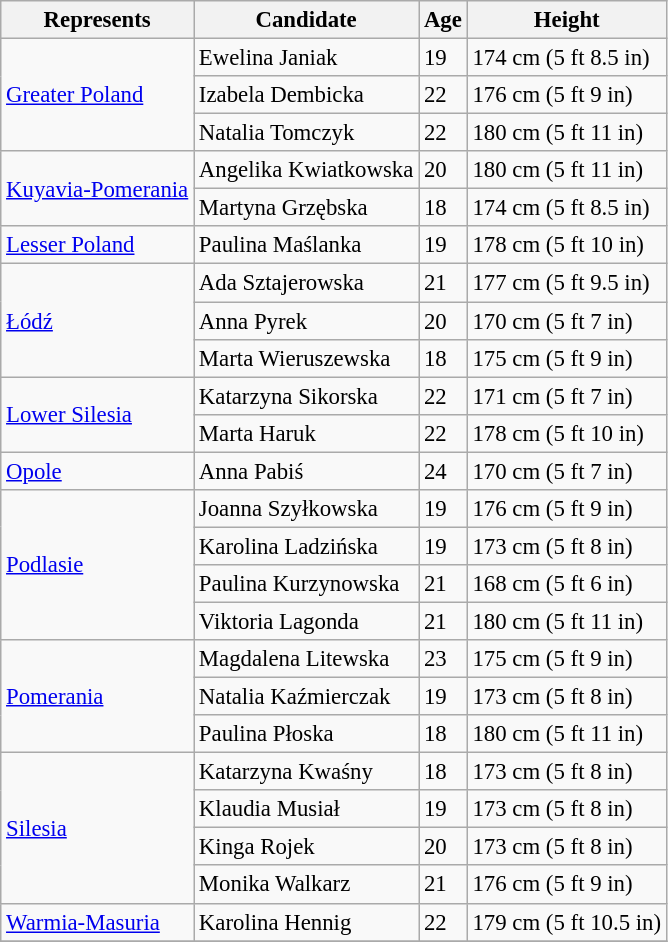<table class="wikitable sortable" style="font-size: 95%;">
<tr>
<th>Represents</th>
<th>Candidate</th>
<th>Age</th>
<th>Height</th>
</tr>
<tr>
<td rowspan="3"><a href='#'>Greater Poland</a></td>
<td>Ewelina Janiak</td>
<td>19</td>
<td>174 cm (5 ft 8.5 in)</td>
</tr>
<tr>
<td>Izabela Dembicka</td>
<td>22</td>
<td>176 cm (5 ft 9 in)</td>
</tr>
<tr>
<td>Natalia Tomczyk</td>
<td>22</td>
<td>180 cm (5 ft 11 in)</td>
</tr>
<tr>
<td rowspan="2"><a href='#'>Kuyavia-Pomerania</a></td>
<td>Angelika Kwiatkowska</td>
<td>20</td>
<td>180 cm (5 ft 11 in)</td>
</tr>
<tr>
<td>Martyna Grzębska</td>
<td>18</td>
<td>174 cm (5 ft 8.5 in)</td>
</tr>
<tr>
<td><a href='#'>Lesser Poland</a></td>
<td>Paulina Maślanka</td>
<td>19</td>
<td>178 cm (5 ft 10 in)</td>
</tr>
<tr>
<td rowspan="3"><a href='#'>Łódź</a></td>
<td>Ada Sztajerowska</td>
<td>21</td>
<td>177 cm (5 ft 9.5 in)</td>
</tr>
<tr>
<td>Anna Pyrek</td>
<td>20</td>
<td>170 cm (5 ft 7 in)</td>
</tr>
<tr>
<td>Marta Wieruszewska</td>
<td>18</td>
<td>175 cm (5 ft 9 in)</td>
</tr>
<tr>
<td rowspan="2"><a href='#'>Lower Silesia</a></td>
<td>Katarzyna Sikorska</td>
<td>22</td>
<td>171 cm (5 ft 7 in)</td>
</tr>
<tr>
<td>Marta Haruk</td>
<td>22</td>
<td>178 cm (5 ft 10 in)</td>
</tr>
<tr>
<td><a href='#'>Opole</a></td>
<td>Anna Pabiś</td>
<td>24</td>
<td>170 cm (5 ft 7 in)</td>
</tr>
<tr>
<td rowspan="4"><a href='#'>Podlasie</a></td>
<td>Joanna Szyłkowska</td>
<td>19</td>
<td>176 cm (5 ft 9 in)</td>
</tr>
<tr>
<td>Karolina Ladzińska</td>
<td>19</td>
<td>173 cm (5 ft 8 in)</td>
</tr>
<tr>
<td>Paulina Kurzynowska</td>
<td>21</td>
<td>168 cm (5 ft 6 in)</td>
</tr>
<tr>
<td>Viktoria Lagonda</td>
<td>21</td>
<td>180 cm (5 ft 11 in)</td>
</tr>
<tr>
<td rowspan="3"><a href='#'>Pomerania</a></td>
<td>Magdalena Litewska</td>
<td>23</td>
<td>175 cm (5 ft 9 in)</td>
</tr>
<tr>
<td>Natalia Kaźmierczak</td>
<td>19</td>
<td>173 cm (5 ft 8 in)</td>
</tr>
<tr>
<td>Paulina Płoska</td>
<td>18</td>
<td>180 cm (5 ft 11 in)</td>
</tr>
<tr>
<td rowspan="4"><a href='#'>Silesia</a></td>
<td>Katarzyna Kwaśny</td>
<td>18</td>
<td>173 cm (5 ft 8 in)</td>
</tr>
<tr>
<td>Klaudia Musiał</td>
<td>19</td>
<td>173 cm (5 ft 8 in)</td>
</tr>
<tr>
<td>Kinga Rojek</td>
<td>20</td>
<td>173 cm (5 ft 8 in)</td>
</tr>
<tr>
<td>Monika Walkarz</td>
<td>21</td>
<td>176 cm (5 ft 9 in)</td>
</tr>
<tr>
<td><a href='#'>Warmia-Masuria</a></td>
<td>Karolina Hennig</td>
<td>22</td>
<td>179 cm (5 ft 10.5 in)</td>
</tr>
<tr>
</tr>
</table>
